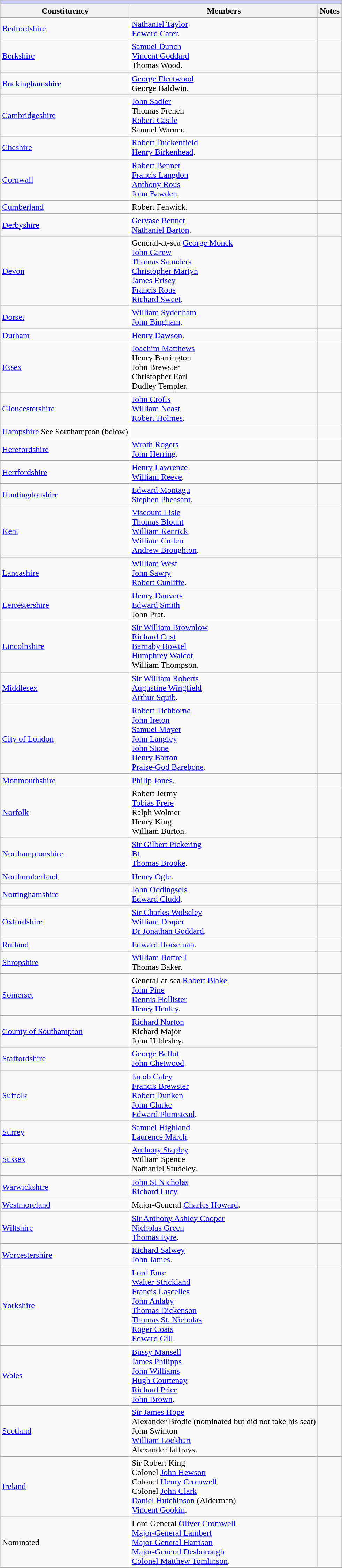<table class="wikitable">
<tr>
<td colspan="3" bgcolor="ccccff"></td>
</tr>
<tr>
<th>Constituency</th>
<th>Members</th>
<th>Notes</th>
</tr>
<tr>
<td><a href='#'>Bedfordshire</a></td>
<td><a href='#'>Nathaniel Taylor</a>  <br> <a href='#'>Edward Cater</a>.</td>
<td></td>
</tr>
<tr>
<td><a href='#'>Berkshire</a></td>
<td><a href='#'>Samuel Dunch</a><br> <a href='#'>Vincent Goddard</a> <br> Thomas Wood.</td>
<td></td>
</tr>
<tr>
<td><a href='#'>Buckinghamshire</a></td>
<td><a href='#'>George Fleetwood</a> <br> George Baldwin.</td>
<td></td>
</tr>
<tr>
<td><a href='#'>Cambridgeshire</a></td>
<td><a href='#'>John Sadler</a> <br> Thomas French <br> <a href='#'>Robert Castle</a> <br> Samuel Warner.</td>
<td></td>
</tr>
<tr>
<td><a href='#'>Cheshire</a></td>
<td><a href='#'>Robert Duckenfield</a> <br> <a href='#'>Henry Birkenhead</a>.</td>
<td></td>
</tr>
<tr>
<td><a href='#'>Cornwall</a></td>
<td><a href='#'>Robert Bennet</a><br><a href='#'>Francis Langdon</a><br><a href='#'>Anthony Rous</a><br><a href='#'>John Bawden</a>.</td>
<td></td>
</tr>
<tr>
<td><a href='#'>Cumberland</a></td>
<td>Robert Fenwick.</td>
<td></td>
</tr>
<tr>
<td><a href='#'>Derbyshire</a></td>
<td><a href='#'>Gervase Bennet</a> <br> <a href='#'>Nathaniel Barton</a>.</td>
<td></td>
</tr>
<tr>
<td><a href='#'>Devon</a></td>
<td>General-at-sea <a href='#'>George Monck</a> <br> <a href='#'>John Carew</a><br> <a href='#'>Thomas Saunders</a> <br> <a href='#'>Christopher Martyn</a> <br> <a href='#'>James Erisey</a> <br> <a href='#'>Francis Rous</a><br> <a href='#'>Richard Sweet</a>.</td>
<td></td>
</tr>
<tr>
<td><a href='#'>Dorset</a></td>
<td><a href='#'>William Sydenham</a> <br> <a href='#'>John Bingham</a>.</td>
<td></td>
</tr>
<tr>
<td><a href='#'>Durham</a></td>
<td><a href='#'>Henry Dawson</a>.</td>
<td></td>
</tr>
<tr>
<td><a href='#'>Essex</a></td>
<td><a href='#'>Joachim Matthews</a> <br> Henry Barrington <br> John Brewster <br> Christopher Earl <br> Dudley Templer.</td>
<td></td>
</tr>
<tr>
<td><a href='#'>Gloucestershire</a></td>
<td><a href='#'>John Crofts</a> <br> <a href='#'>William Neast</a><br> <a href='#'>Robert Holmes</a>.</td>
<td></td>
</tr>
<tr>
<td><a href='#'>Hampshire</a> See Southampton (below)</td>
<td></td>
<td></td>
</tr>
<tr>
<td><a href='#'>Herefordshire</a></td>
<td><a href='#'>Wroth Rogers</a> <br> <a href='#'>John Herring</a>.</td>
<td></td>
</tr>
<tr>
<td><a href='#'>Hertfordshire</a></td>
<td><a href='#'>Henry Lawrence</a> <br> <a href='#'>William Reeve</a>.</td>
<td></td>
</tr>
<tr>
<td><a href='#'>Huntingdonshire</a></td>
<td><a href='#'>Edward Montagu</a> <br> <a href='#'>Stephen Pheasant</a>.</td>
<td></td>
</tr>
<tr>
<td><a href='#'>Kent</a></td>
<td><a href='#'>Viscount Lisle</a><br> <a href='#'>Thomas Blount</a> <br> <a href='#'>William Kenrick</a><br> <a href='#'>William Cullen</a><br> <a href='#'>Andrew Broughton</a>.</td>
<td></td>
</tr>
<tr>
<td><a href='#'>Lancashire</a></td>
<td><a href='#'>William West</a> <br> <a href='#'>John Sawry</a> <br> <a href='#'>Robert Cunliffe</a>.</td>
<td></td>
</tr>
<tr>
<td><a href='#'>Leicestershire</a></td>
<td><a href='#'>Henry Danvers</a><br> <a href='#'>Edward Smith</a><br> John Prat.</td>
<td></td>
</tr>
<tr>
<td><a href='#'>Lincolnshire</a></td>
<td><a href='#'>Sir William Brownlow</a><br> <a href='#'>Richard Cust</a> <br> <a href='#'>Barnaby Bowtel</a> <br> <a href='#'>Humphrey Walcot</a> <br> William Thompson.</td>
<td></td>
</tr>
<tr>
<td><a href='#'>Middlesex</a></td>
<td><a href='#'>Sir William Roberts</a><br><a href='#'>Augustine Wingfield</a><br><a href='#'>Arthur Squib</a>.</td>
<td></td>
</tr>
<tr>
<td><a href='#'>City of London</a></td>
<td><a href='#'>Robert Tichborne</a><br><a href='#'>John Ireton</a><br><a href='#'>Samuel Moyer</a><br> <a href='#'>John Langley</a> <br><a href='#'>John Stone</a><br> <a href='#'>Henry Barton</a><br><a href='#'>Praise-God Barebone</a>.</td>
<td></td>
</tr>
<tr>
<td><a href='#'>Monmouthshire</a></td>
<td><a href='#'>Philip Jones</a>.</td>
<td></td>
</tr>
<tr>
<td><a href='#'>Norfolk</a></td>
<td>Robert Jermy<br><a href='#'>Tobias Frere</a><br>Ralph Wolmer<br>Henry King<br>William Burton.</td>
<td></td>
</tr>
<tr>
<td><a href='#'>Northamptonshire</a></td>
<td><a href='#'>Sir Gilbert Pickering<br>Bt</a><br> <a href='#'>Thomas Brooke</a>.</td>
<td></td>
</tr>
<tr>
<td><a href='#'>Northumberland</a></td>
<td><a href='#'>Henry Ogle</a>.</td>
<td></td>
</tr>
<tr>
<td><a href='#'>Nottinghamshire</a></td>
<td><a href='#'>John Oddingsels</a> <br> <a href='#'>Edward Cludd</a>.</td>
<td></td>
</tr>
<tr>
<td><a href='#'>Oxfordshire</a></td>
<td><a href='#'>Sir Charles Wolseley</a><br><a href='#'>William Draper</a><br><a href='#'>Dr Jonathan Goddard</a>.</td>
<td></td>
</tr>
<tr>
<td><a href='#'>Rutland</a></td>
<td><a href='#'>Edward Horseman</a>.</td>
<td></td>
</tr>
<tr>
<td><a href='#'>Shropshire</a></td>
<td><a href='#'>William Bottrell</a> <br>Thomas Baker.</td>
<td></td>
</tr>
<tr>
<td><a href='#'>Somerset</a></td>
<td>General-at-sea <a href='#'>Robert Blake</a><br> <a href='#'>John Pine</a><br> <a href='#'>Dennis Hollister</a><br> <a href='#'>Henry Henley</a>.</td>
<td></td>
</tr>
<tr>
<td><a href='#'>County of Southampton</a></td>
<td><a href='#'>Richard Norton</a> <br>Richard Major<br>John Hildesley.</td>
</tr>
<tr>
<td><a href='#'>Staffordshire</a></td>
<td><a href='#'>George Bellot</a><br><a href='#'>John Chetwood</a>.</td>
</tr>
<tr>
<td><a href='#'>Suffolk</a></td>
<td><a href='#'>Jacob Caley</a><br><a href='#'>Francis Brewster</a><br><a href='#'>Robert Dunken</a> <br> <a href='#'>John Clarke</a><br><a href='#'>Edward Plumstead</a>.</td>
<td></td>
</tr>
<tr>
<td><a href='#'>Surrey</a></td>
<td><a href='#'>Samuel Highland</a><br><a href='#'>Laurence March</a>.</td>
<td></td>
</tr>
<tr>
<td><a href='#'>Sussex</a></td>
<td><a href='#'>Anthony Stapley</a><br>William Spence<br>Nathaniel Studeley.</td>
<td></td>
</tr>
<tr>
<td><a href='#'>Warwickshire</a></td>
<td><a href='#'>John St Nicholas</a><br><a href='#'>Richard Lucy</a>.</td>
<td></td>
</tr>
<tr>
<td><a href='#'>Westmoreland</a></td>
<td>Major-General <a href='#'>Charles Howard</a>.</td>
<td></td>
</tr>
<tr>
<td><a href='#'>Wiltshire</a></td>
<td><a href='#'>Sir Anthony Ashley Cooper</a><br><a href='#'>Nicholas Green</a><br><a href='#'>Thomas Eyre</a>.</td>
<td></td>
</tr>
<tr>
<td><a href='#'>Worcestershire</a></td>
<td><a href='#'>Richard Salwey</a> <br> <a href='#'>John James</a>.</td>
<td></td>
</tr>
<tr>
<td><a href='#'>Yorkshire</a></td>
<td><a href='#'>Lord Eure</a> <br> <a href='#'>Walter Strickland</a> <br> <a href='#'>Francis Lascelles</a><br> <a href='#'>John Anlaby</a> <br> <a href='#'>Thomas Dickenson</a> <br> <a href='#'>Thomas St. Nicholas</a> <br> <a href='#'>Roger Coats</a><br> <a href='#'>Edward Gill</a>.</td>
<td></td>
</tr>
<tr>
<td><a href='#'>Wales</a></td>
<td> <a href='#'>Bussy Mansell</a> <br> <a href='#'>James Philipps</a> <br> <a href='#'>John Williams</a> <br> <a href='#'>Hugh Courtenay</a> <br> <a href='#'>Richard Price</a> <br> <a href='#'>John Brown</a>.</td>
<td></td>
</tr>
<tr>
<td><a href='#'>Scotland</a></td>
<td> <a href='#'>Sir James Hope</a><br>Alexander Brodie (nominated but did not take his seat) <br>John Swinton<br><a href='#'>William Lockhart</a><br>Alexander Jaffrays.</td>
<td></td>
</tr>
<tr>
<td><a href='#'>Ireland</a></td>
<td>Sir Robert King<br>Colonel <a href='#'>John Hewson</a><br>Colonel <a href='#'>Henry Cromwell</a><br>Colonel <a href='#'>John Clark</a><br><a href='#'>Daniel Hutchinson</a> (Alderman)<br><a href='#'>Vincent Gookin</a>.</td>
<td></td>
</tr>
<tr>
<td>Nominated</td>
<td>Lord General <a href='#'>Oliver Cromwell</a> <br> <a href='#'>Major-General Lambert</a> <br> <a href='#'>Major-General Harrison</a> <br> <a href='#'>Major-General Desborough</a> <br><a href='#'>Colonel Matthew Tomlinson</a>.</td>
<td></td>
</tr>
</table>
